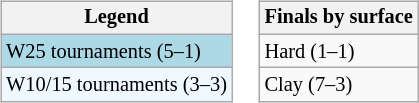<table>
<tr valign=top>
<td><br><table class=wikitable style="font-size:85%">
<tr>
<th>Legend</th>
</tr>
<tr style="background:lightblue;">
<td>W25 tournaments (5–1)</td>
</tr>
<tr style="background:#f0f8ff;">
<td>W10/15 tournaments (3–3)</td>
</tr>
</table>
</td>
<td><br><table class=wikitable style="font-size:85%">
<tr>
<th>Finals by surface</th>
</tr>
<tr>
<td>Hard (1–1)</td>
</tr>
<tr>
<td>Clay (7–3)</td>
</tr>
</table>
</td>
</tr>
</table>
